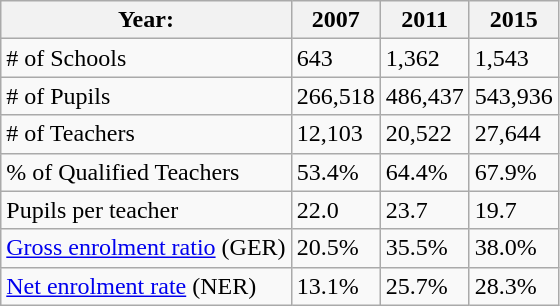<table class="wikitable">
<tr>
<th>Year:</th>
<th>2007</th>
<th>2011</th>
<th>2015</th>
</tr>
<tr>
<td># of Schools</td>
<td>643</td>
<td>1,362</td>
<td>1,543</td>
</tr>
<tr>
<td># of Pupils</td>
<td>266,518</td>
<td>486,437</td>
<td>543,936</td>
</tr>
<tr>
<td># of Teachers</td>
<td>12,103</td>
<td>20,522</td>
<td>27,644</td>
</tr>
<tr>
<td>% of Qualified Teachers</td>
<td>53.4%</td>
<td>64.4%</td>
<td>67.9%</td>
</tr>
<tr>
<td>Pupils per teacher</td>
<td>22.0</td>
<td>23.7</td>
<td>19.7</td>
</tr>
<tr>
<td><a href='#'>Gross enrolment ratio</a> (GER)</td>
<td>20.5%</td>
<td>35.5%</td>
<td>38.0%</td>
</tr>
<tr>
<td><a href='#'>Net enrolment rate</a> (NER)</td>
<td>13.1%</td>
<td>25.7%</td>
<td>28.3%</td>
</tr>
</table>
